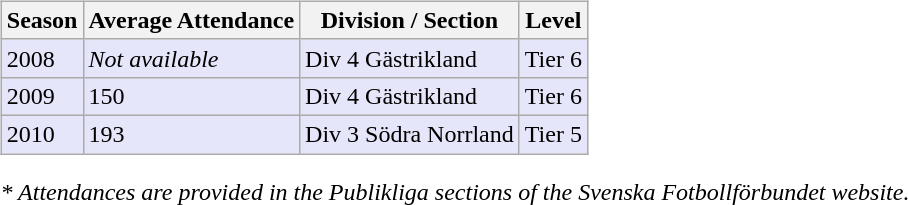<table>
<tr>
<td valign="top" width=0%><br><table class="wikitable">
<tr style="background:#f0f6fa;">
<th><strong>Season</strong></th>
<th><strong>Average Attendance</strong></th>
<th><strong>Division / Section</strong></th>
<th><strong>Level</strong></th>
</tr>
<tr>
<td style="background:#E6E6FA;">2008</td>
<td style="background:#E6E6FA;"><em>Not available</em></td>
<td style="background:#E6E6FA;">Div 4 Gästrikland</td>
<td style="background:#E6E6FA;">Tier 6</td>
</tr>
<tr>
<td style="background:#E6E6FA;">2009</td>
<td style="background:#E6E6FA;">150</td>
<td style="background:#E6E6FA;">Div 4 Gästrikland</td>
<td style="background:#E6E6FA;">Tier 6</td>
</tr>
<tr>
<td style="background:#E6E6FA;">2010</td>
<td style="background:#E6E6FA;">193</td>
<td style="background:#E6E6FA;">Div 3 Södra Norrland</td>
<td style="background:#E6E6FA;">Tier 5</td>
</tr>
</table>
<em>* Attendances are provided in the Publikliga sections of the Svenska Fotbollförbundet website.</em> </td>
</tr>
</table>
